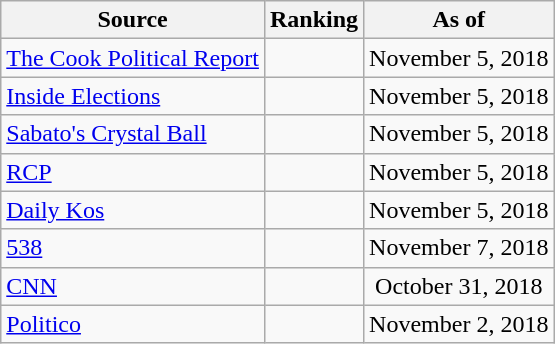<table class="wikitable" style="text-align:center">
<tr>
<th>Source</th>
<th>Ranking</th>
<th>As of</th>
</tr>
<tr>
<td align=left><a href='#'>The Cook Political Report</a></td>
<td></td>
<td>November 5, 2018</td>
</tr>
<tr>
<td align=left><a href='#'>Inside Elections</a></td>
<td></td>
<td>November 5, 2018</td>
</tr>
<tr>
<td align=left><a href='#'>Sabato's Crystal Ball</a></td>
<td></td>
<td>November 5, 2018</td>
</tr>
<tr>
<td align="left"><a href='#'>RCP</a></td>
<td></td>
<td>November 5, 2018</td>
</tr>
<tr>
<td align="left"><a href='#'>Daily Kos</a></td>
<td></td>
<td>November 5, 2018</td>
</tr>
<tr>
<td align="left"><a href='#'>538</a></td>
<td></td>
<td>November 7, 2018</td>
</tr>
<tr>
<td align="left"><a href='#'>CNN</a></td>
<td></td>
<td>October 31, 2018</td>
</tr>
<tr>
<td align="left"><a href='#'>Politico</a></td>
<td></td>
<td>November 2, 2018</td>
</tr>
</table>
